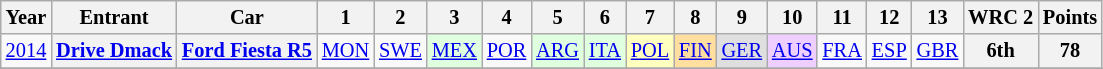<table class="wikitable" style="text-align:center; font-size:85%">
<tr>
<th>Year</th>
<th>Entrant</th>
<th>Car</th>
<th>1</th>
<th>2</th>
<th>3</th>
<th>4</th>
<th>5</th>
<th>6</th>
<th>7</th>
<th>8</th>
<th>9</th>
<th>10</th>
<th>11</th>
<th>12</th>
<th>13</th>
<th>WRC 2</th>
<th>Points</th>
</tr>
<tr>
<td><a href='#'>2014</a></td>
<th nowrap><a href='#'>Drive Dmack</a></th>
<th nowrap><a href='#'>Ford Fiesta R5</a></th>
<td><a href='#'>MON</a></td>
<td><a href='#'>SWE</a></td>
<td style="background:#DFFFDF;"><a href='#'>MEX</a><br></td>
<td><a href='#'>POR</a></td>
<td style="background:#DFFFDF;"><a href='#'>ARG</a><br></td>
<td style="background:#DFFFDF;"><a href='#'>ITA</a><br></td>
<td style="background:#FFFFBF;"><a href='#'>POL</a><br></td>
<td style="background:#FFDF9F;"><a href='#'>FIN</a><br></td>
<td style="background:#DFDFDF;"><a href='#'>GER</a><br></td>
<td style="background:#EFCFFF;"><a href='#'>AUS</a><br></td>
<td><a href='#'>FRA</a></td>
<td><a href='#'>ESP</a></td>
<td><a href='#'>GBR</a></td>
<th>6th</th>
<th>78</th>
</tr>
<tr>
</tr>
</table>
